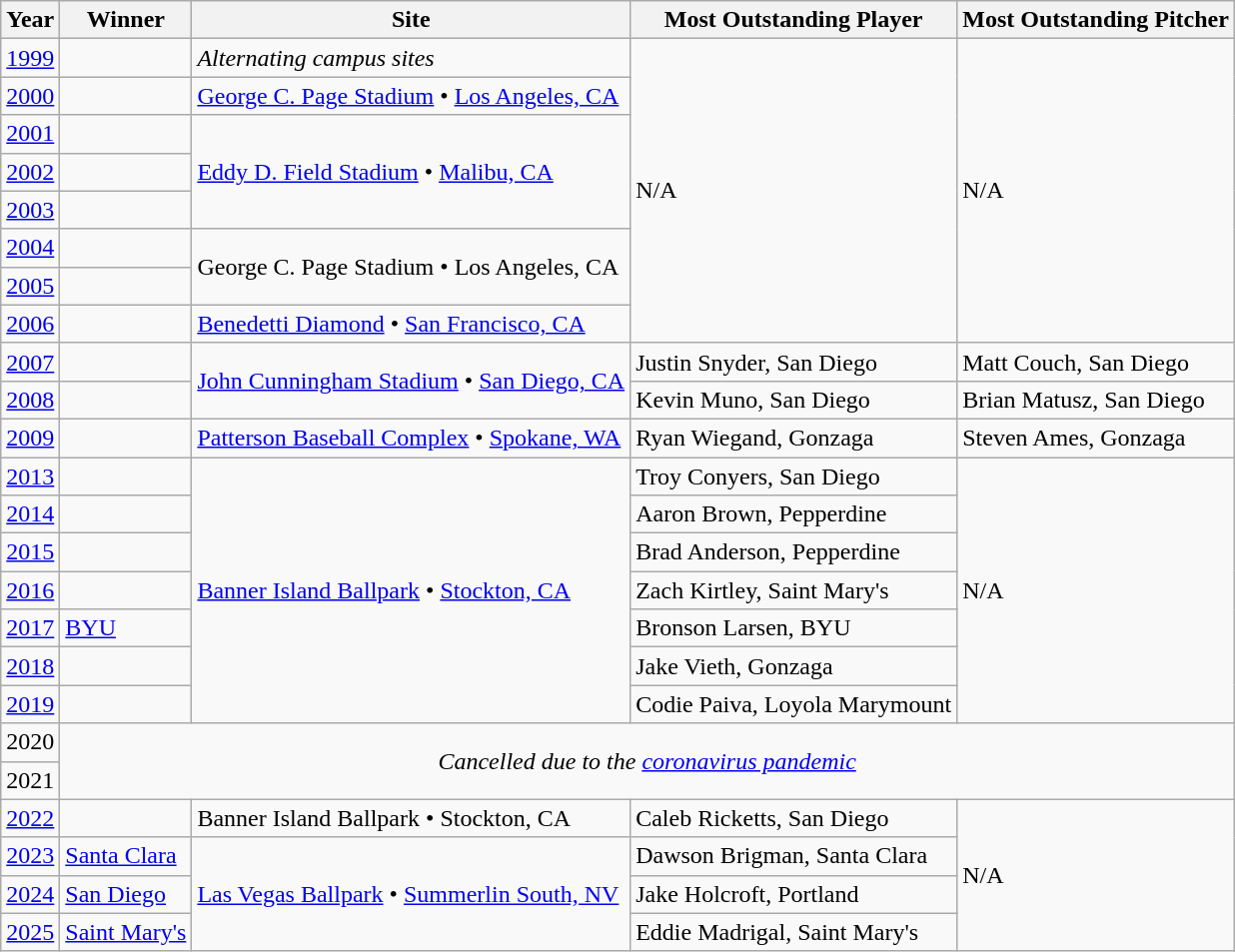<table class=wikitable>
<tr>
<th>Year</th>
<th>Winner</th>
<th>Site</th>
<th>Most Outstanding Player</th>
<th>Most Outstanding Pitcher</th>
</tr>
<tr>
<td><a href='#'>1999</a></td>
<td></td>
<td><em>Alternating campus sites</em></td>
<td rowspan="8">N/A</td>
<td rowspan="8">N/A</td>
</tr>
<tr>
<td><a href='#'>2000</a></td>
<td></td>
<td><a href='#'>George C. Page Stadium</a> • <a href='#'>Los Angeles, CA</a></td>
</tr>
<tr>
<td><a href='#'>2001</a></td>
<td></td>
<td rowspan="3"><a href='#'>Eddy D. Field Stadium</a> • <a href='#'>Malibu, CA</a></td>
</tr>
<tr>
<td><a href='#'>2002</a></td>
<td></td>
</tr>
<tr>
<td><a href='#'>2003</a></td>
<td></td>
</tr>
<tr>
<td><a href='#'>2004</a></td>
<td></td>
<td rowspan="2">George C. Page Stadium • Los Angeles, CA</td>
</tr>
<tr>
<td><a href='#'>2005</a></td>
<td></td>
</tr>
<tr>
<td><a href='#'>2006</a></td>
<td></td>
<td><a href='#'>Benedetti Diamond</a> • <a href='#'>San Francisco, CA</a></td>
</tr>
<tr>
<td><a href='#'>2007</a></td>
<td></td>
<td rowspan="2"><a href='#'>John Cunningham Stadium</a> • <a href='#'>San Diego, CA</a></td>
<td>Justin Snyder, San Diego</td>
<td>Matt Couch, San Diego</td>
</tr>
<tr>
<td><a href='#'>2008</a></td>
<td></td>
<td>Kevin Muno, San Diego</td>
<td>Brian Matusz, San Diego</td>
</tr>
<tr>
<td><a href='#'>2009</a></td>
<td></td>
<td><a href='#'>Patterson Baseball Complex</a> • <a href='#'>Spokane, WA</a></td>
<td>Ryan Wiegand, Gonzaga</td>
<td>Steven Ames, Gonzaga</td>
</tr>
<tr>
<td><a href='#'>2013</a></td>
<td></td>
<td rowspan="7"><a href='#'>Banner Island Ballpark</a> • <a href='#'>Stockton, CA</a></td>
<td>Troy Conyers, San Diego</td>
<td rowspan="7">N/A</td>
</tr>
<tr>
<td><a href='#'>2014</a></td>
<td></td>
<td>Aaron Brown, Pepperdine</td>
</tr>
<tr>
<td><a href='#'>2015</a></td>
<td></td>
<td>Brad Anderson, Pepperdine</td>
</tr>
<tr>
<td><a href='#'>2016</a></td>
<td></td>
<td>Zach Kirtley, Saint Mary's</td>
</tr>
<tr>
<td><a href='#'>2017</a></td>
<td><a href='#'>BYU</a></td>
<td>Bronson Larsen, BYU</td>
</tr>
<tr>
<td><a href='#'>2018</a></td>
<td></td>
<td>Jake Vieth, Gonzaga</td>
</tr>
<tr>
<td><a href='#'>2019</a></td>
<td></td>
<td>Codie Paiva, Loyola Marymount</td>
</tr>
<tr>
<td>2020</td>
<td colspan="4" rowspan="2" align="center"><em>Cancelled due to the <a href='#'>coronavirus pandemic</a></em></td>
</tr>
<tr>
<td>2021</td>
</tr>
<tr>
<td><a href='#'>2022</a></td>
<td></td>
<td>Banner Island Ballpark • Stockton, CA</td>
<td>Caleb Ricketts, San Diego</td>
<td rowspan="4">N/A</td>
</tr>
<tr>
<td><a href='#'>2023</a></td>
<td><a href='#'>Santa Clara</a></td>
<td rowspan="3"><a href='#'>Las Vegas Ballpark</a> • <a href='#'>Summerlin South, NV</a></td>
<td>Dawson Brigman, Santa Clara</td>
</tr>
<tr>
<td><a href='#'>2024</a></td>
<td><a href='#'>San Diego</a></td>
<td>Jake Holcroft, Portland</td>
</tr>
<tr>
<td><a href='#'>2025</a></td>
<td><a href='#'>Saint Mary's</a></td>
<td>Eddie Madrigal, Saint Mary's</td>
</tr>
</table>
